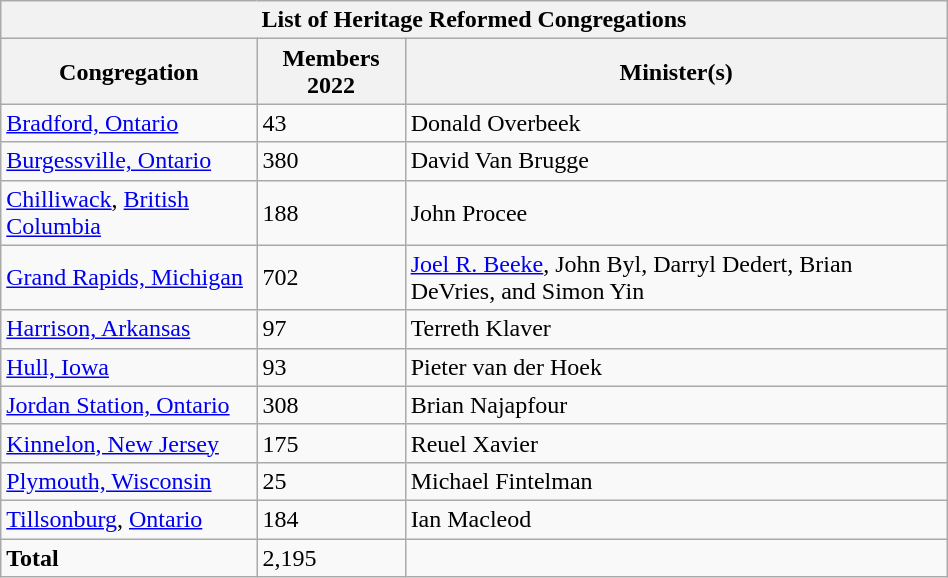<table class="wikitable" style="width:50%;">
<tr>
<th colspan="7">List of Heritage Reformed Congregations</th>
</tr>
<tr>
<th>Congregation</th>
<th>Members 2022</th>
<th>Minister(s)</th>
</tr>
<tr>
<td><a href='#'>Bradford, Ontario</a></td>
<td>43</td>
<td>Donald Overbeek</td>
</tr>
<tr>
<td><a href='#'>Burgessville, Ontario</a></td>
<td>380</td>
<td>David Van Brugge</td>
</tr>
<tr>
<td><a href='#'>Chilliwack</a>, <a href='#'>British Columbia</a></td>
<td>188</td>
<td>John Procee</td>
</tr>
<tr>
<td><a href='#'>Grand Rapids, Michigan</a></td>
<td>702</td>
<td><a href='#'>Joel R. Beeke</a>, John Byl, Darryl Dedert, Brian DeVries, and Simon Yin</td>
</tr>
<tr>
<td><a href='#'>Harrison, Arkansas</a></td>
<td>97</td>
<td>Terreth Klaver</td>
</tr>
<tr>
<td><a href='#'>Hull, Iowa</a></td>
<td>93</td>
<td>Pieter van der Hoek</td>
</tr>
<tr>
<td><a href='#'>Jordan Station, Ontario</a></td>
<td>308</td>
<td>Brian Najapfour</td>
</tr>
<tr>
<td><a href='#'>Kinnelon, New Jersey</a></td>
<td>175</td>
<td>Reuel Xavier</td>
</tr>
<tr>
<td><a href='#'>Plymouth, Wisconsin</a></td>
<td>25</td>
<td>Michael Fintelman</td>
</tr>
<tr>
<td><a href='#'>Tillsonburg</a>, <a href='#'>Ontario</a></td>
<td>184</td>
<td>Ian Macleod</td>
</tr>
<tr>
<td><strong>Total</strong></td>
<td>2,195</td>
<td></td>
</tr>
</table>
